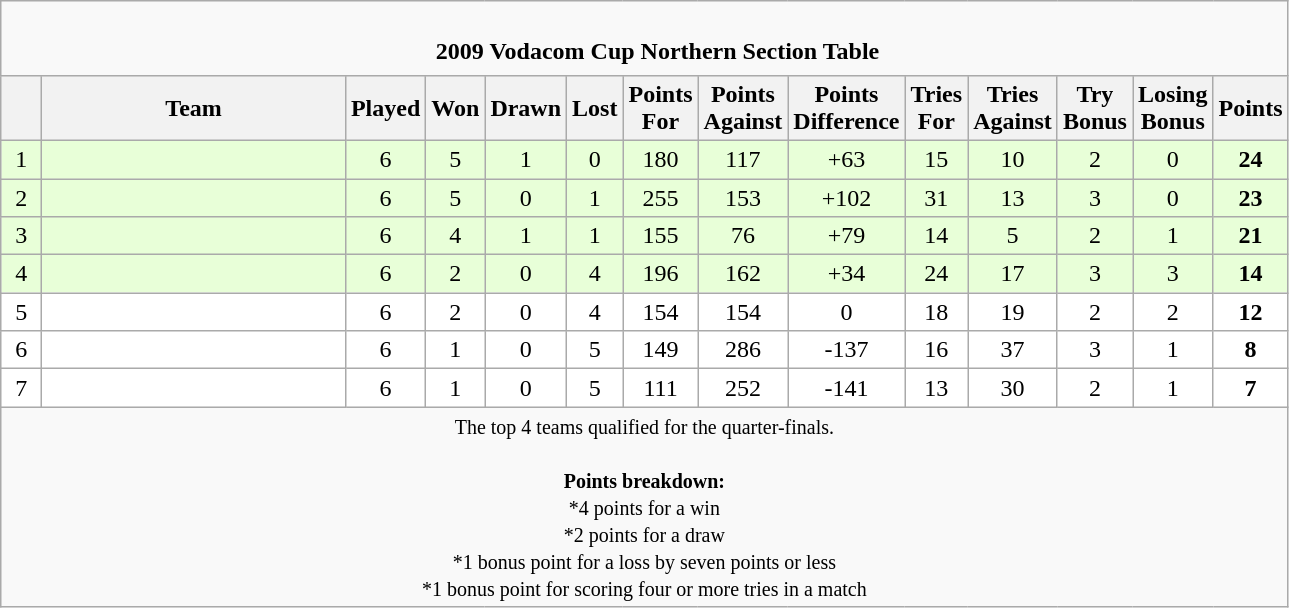<table class="wikitable" style="text-align: center;">
<tr>
<td colspan="14" cellpadding="0" cellspacing="0"><br><table border="0" width="100%" cellpadding="0" cellspacing="0">
<tr>
<td width=0% style="border:0px"></td>
<td style="border:0px"><strong>2009 Vodacom Cup Northern Section Table</strong></td>
</tr>
</table>
</td>
</tr>
<tr>
<th bgcolor="#efefef" width="20"></th>
<th bgcolor="#efefef" width="195">Team</th>
<th bgcolor="#efefef" width="20">Played</th>
<th bgcolor="#efefef" width="20">Won</th>
<th bgcolor="#efefef" width="20">Drawn</th>
<th bgcolor="#efefef" width="20">Lost</th>
<th bgcolor="#efefef" width="20">Points For</th>
<th bgcolor="#efefef" width="20">Points Against</th>
<th bgcolor="#efefef" width="20">Points Difference</th>
<th bgcolor="#efefef" width="20">Tries For</th>
<th bgcolor="#efefef" width="20">Tries Against</th>
<th bgcolor="#efefef" width="20">Try Bonus</th>
<th bgcolor="#efefef" width="20">Losing Bonus</th>
<th bgcolor="#efefef" width="20">Points<br></th>
</tr>
<tr bgcolor=#E8FFD8 align=center>
<td>1</td>
<td align=left></td>
<td>6</td>
<td>5</td>
<td>1</td>
<td>0</td>
<td>180</td>
<td>117</td>
<td>+63</td>
<td>15</td>
<td>10</td>
<td>2</td>
<td>0</td>
<td><strong>24</strong></td>
</tr>
<tr bgcolor=#E8FFD8 align=center>
<td>2</td>
<td align=left></td>
<td>6</td>
<td>5</td>
<td>0</td>
<td>1</td>
<td>255</td>
<td>153</td>
<td>+102</td>
<td>31</td>
<td>13</td>
<td>3</td>
<td>0</td>
<td><strong>23</strong></td>
</tr>
<tr bgcolor=#E8FFD8 align=center>
<td>3</td>
<td align=left></td>
<td>6</td>
<td>4</td>
<td>1</td>
<td>1</td>
<td>155</td>
<td>76</td>
<td>+79</td>
<td>14</td>
<td>5</td>
<td>2</td>
<td>1</td>
<td><strong>21</strong></td>
</tr>
<tr bgcolor=#E8FFD8 align=center>
<td>4</td>
<td align=left></td>
<td>6</td>
<td>2</td>
<td>0</td>
<td>4</td>
<td>196</td>
<td>162</td>
<td>+34</td>
<td>24</td>
<td>17</td>
<td>3</td>
<td>3</td>
<td><strong>14</strong></td>
</tr>
<tr bgcolor=#ffffff align=center>
<td>5</td>
<td align=left></td>
<td>6</td>
<td>2</td>
<td>0</td>
<td>4</td>
<td>154</td>
<td>154</td>
<td>0</td>
<td>18</td>
<td>19</td>
<td>2</td>
<td>2</td>
<td><strong>12</strong></td>
</tr>
<tr bgcolor=#ffffff align=center>
<td>6</td>
<td align=left></td>
<td>6</td>
<td>1</td>
<td>0</td>
<td>5</td>
<td>149</td>
<td>286</td>
<td>-137</td>
<td>16</td>
<td>37</td>
<td>3</td>
<td>1</td>
<td><strong>8</strong></td>
</tr>
<tr bgcolor=#ffffff align=center>
<td>7</td>
<td align=left></td>
<td>6</td>
<td>1</td>
<td>0</td>
<td>5</td>
<td>111</td>
<td>252</td>
<td>-141</td>
<td>13</td>
<td>30</td>
<td>2</td>
<td>1</td>
<td><strong>7</strong></td>
</tr>
<tr |align=left|>
<td colspan="14" style="border:0px"><small>The top 4 teams qualified for the quarter-finals.<br><br><strong>Points breakdown:</strong><br>*4 points for a win<br>*2 points for a draw<br>*1 bonus point for a loss by seven points or less<br>*1 bonus point for scoring four or more tries in a match</small></td>
</tr>
</table>
